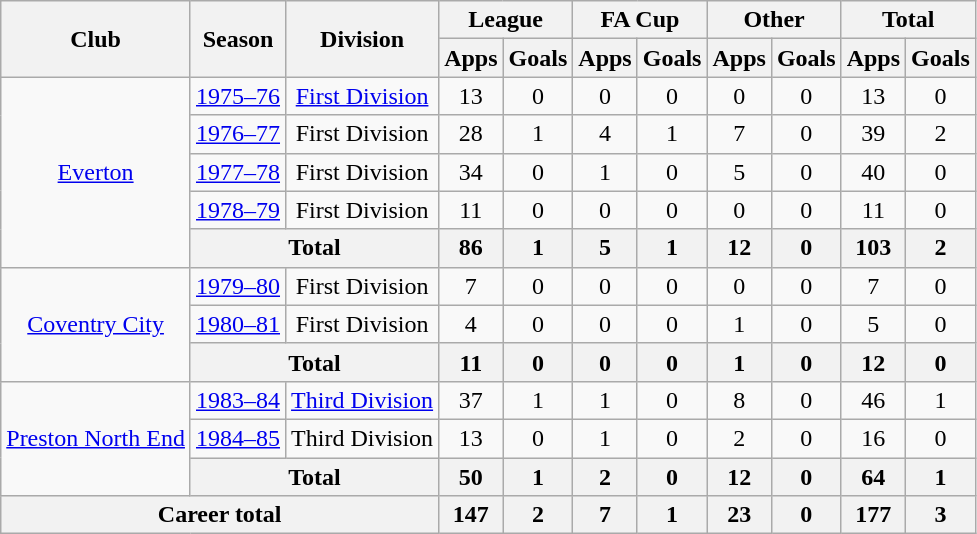<table class="wikitable" style="text-align: center;">
<tr>
<th rowspan="2">Club</th>
<th rowspan="2">Season</th>
<th rowspan="2">Division</th>
<th colspan="2">League</th>
<th colspan="2">FA Cup</th>
<th colspan="2">Other</th>
<th colspan="2">Total</th>
</tr>
<tr>
<th>Apps</th>
<th>Goals</th>
<th>Apps</th>
<th>Goals</th>
<th>Apps</th>
<th>Goals</th>
<th>Apps</th>
<th>Goals</th>
</tr>
<tr>
<td rowspan="5"><a href='#'>Everton</a></td>
<td><a href='#'>1975–76</a></td>
<td><a href='#'>First Division</a></td>
<td>13</td>
<td>0</td>
<td>0</td>
<td>0</td>
<td>0</td>
<td>0</td>
<td>13</td>
<td>0</td>
</tr>
<tr>
<td><a href='#'>1976–77</a></td>
<td>First Division</td>
<td>28</td>
<td>1</td>
<td>4</td>
<td>1</td>
<td>7</td>
<td>0</td>
<td>39</td>
<td>2</td>
</tr>
<tr>
<td><a href='#'>1977–78</a></td>
<td>First Division</td>
<td>34</td>
<td>0</td>
<td>1</td>
<td>0</td>
<td>5</td>
<td>0</td>
<td>40</td>
<td>0</td>
</tr>
<tr>
<td><a href='#'>1978–79</a></td>
<td>First Division</td>
<td>11</td>
<td>0</td>
<td>0</td>
<td>0</td>
<td>0</td>
<td>0</td>
<td>11</td>
<td>0</td>
</tr>
<tr>
<th colspan="2">Total</th>
<th>86</th>
<th>1</th>
<th>5</th>
<th>1</th>
<th>12</th>
<th>0</th>
<th>103</th>
<th>2</th>
</tr>
<tr>
<td rowspan="3"><a href='#'>Coventry City</a></td>
<td><a href='#'>1979–80</a></td>
<td>First Division</td>
<td>7</td>
<td>0</td>
<td>0</td>
<td>0</td>
<td>0</td>
<td>0</td>
<td>7</td>
<td>0</td>
</tr>
<tr>
<td><a href='#'>1980–81</a></td>
<td>First Division</td>
<td>4</td>
<td>0</td>
<td>0</td>
<td>0</td>
<td>1</td>
<td>0</td>
<td>5</td>
<td>0</td>
</tr>
<tr>
<th colspan="2">Total</th>
<th>11</th>
<th>0</th>
<th>0</th>
<th>0</th>
<th>1</th>
<th>0</th>
<th>12</th>
<th>0</th>
</tr>
<tr>
<td rowspan="3"><a href='#'>Preston North End</a></td>
<td><a href='#'>1983–84</a></td>
<td><a href='#'>Third Division</a></td>
<td>37</td>
<td>1</td>
<td>1</td>
<td>0</td>
<td>8</td>
<td>0</td>
<td>46</td>
<td>1</td>
</tr>
<tr>
<td><a href='#'>1984–85</a></td>
<td>Third Division</td>
<td>13</td>
<td>0</td>
<td>1</td>
<td>0</td>
<td>2</td>
<td>0</td>
<td>16</td>
<td>0</td>
</tr>
<tr>
<th colspan="2">Total</th>
<th>50</th>
<th>1</th>
<th>2</th>
<th>0</th>
<th>12</th>
<th>0</th>
<th>64</th>
<th>1</th>
</tr>
<tr>
<th colspan="3">Career total</th>
<th>147</th>
<th>2</th>
<th>7</th>
<th>1</th>
<th>23</th>
<th>0</th>
<th>177</th>
<th>3</th>
</tr>
</table>
